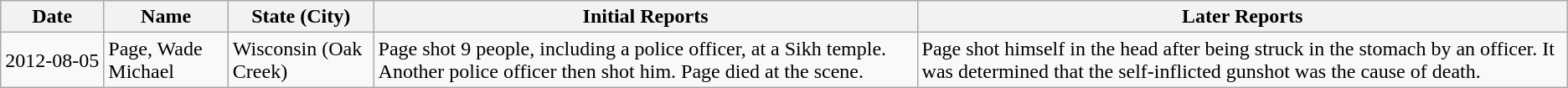<table class="wikitable sortable" border="1">
<tr>
<th>Date</th>
<th>Name</th>
<th>State (City)</th>
<th>Initial Reports</th>
<th>Later Reports</th>
</tr>
<tr>
<td>2012‑08‑05</td>
<td>Page, Wade Michael</td>
<td>Wisconsin (Oak Creek)</td>
<td>Page shot 9 people, including a police officer, at a Sikh temple. Another police officer then shot him. Page died at the scene.</td>
<td>Page shot himself in the head after being struck in the stomach by an officer. It was determined that the self-inflicted gunshot was the cause of death.</td>
</tr>
</table>
